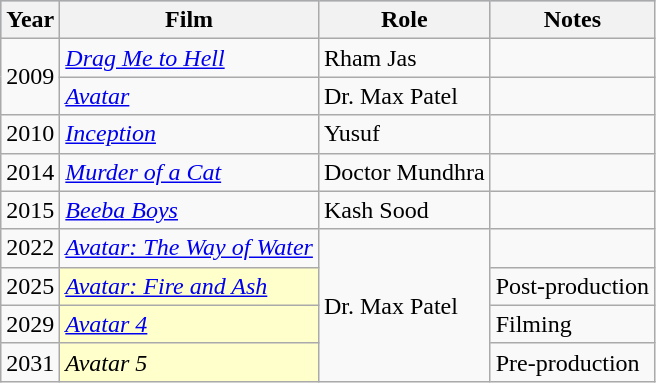<table class="wikitable">
<tr style="background:#b0c4de; text-align:center;">
<th>Year</th>
<th>Film</th>
<th>Role</th>
<th>Notes</th>
</tr>
<tr>
<td rowspan="2">2009</td>
<td><em><a href='#'>Drag Me to Hell</a></em></td>
<td>Rham Jas</td>
<td></td>
</tr>
<tr>
<td><em><a href='#'>Avatar</a></em></td>
<td>Dr. Max Patel</td>
<td></td>
</tr>
<tr>
<td>2010</td>
<td><em><a href='#'>Inception</a></em></td>
<td>Yusuf</td>
<td></td>
</tr>
<tr>
<td>2014</td>
<td><em><a href='#'>Murder of a Cat</a></em></td>
<td>Doctor Mundhra</td>
<td></td>
</tr>
<tr>
<td>2015</td>
<td><em><a href='#'>Beeba Boys</a></em></td>
<td>Kash Sood</td>
<td></td>
</tr>
<tr>
<td>2022</td>
<td><em><a href='#'>Avatar: The Way of Water</a></em></td>
<td rowspan="4">Dr. Max Patel</td>
<td></td>
</tr>
<tr>
<td>2025</td>
<td style="background:#FFFFCC;"><em><a href='#'>Avatar: Fire and Ash</a></em> </td>
<td>Post-production</td>
</tr>
<tr>
<td>2029</td>
<td style="background:#FFFFCC;"><em><a href='#'>Avatar 4</a></em> </td>
<td>Filming</td>
</tr>
<tr>
<td>2031</td>
<td style="background:#FFFFCC;"><em>Avatar 5</em> </td>
<td>Pre-production</td>
</tr>
</table>
